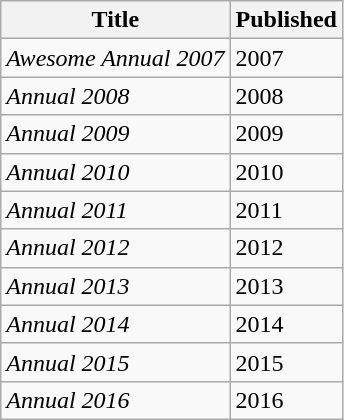<table class="wikitable">
<tr>
<th>Title</th>
<th>Published</th>
</tr>
<tr>
<td><em>Awesome Annual 2007</em></td>
<td>2007</td>
</tr>
<tr>
<td><em>Annual 2008</em></td>
<td>2008</td>
</tr>
<tr>
<td><em>Annual 2009</em></td>
<td>2009</td>
</tr>
<tr>
<td><em>Annual 2010</em></td>
<td>2010</td>
</tr>
<tr>
<td><em>Annual 2011</em></td>
<td>2011</td>
</tr>
<tr>
<td><em>Annual 2012</em></td>
<td>2012</td>
</tr>
<tr>
<td><em>Annual 2013</em></td>
<td>2013</td>
</tr>
<tr>
<td><em>Annual 2014</em></td>
<td>2014</td>
</tr>
<tr>
<td><em>Annual 2015</em></td>
<td>2015</td>
</tr>
<tr>
<td><em>Annual 2016</em></td>
<td>2016</td>
</tr>
</table>
